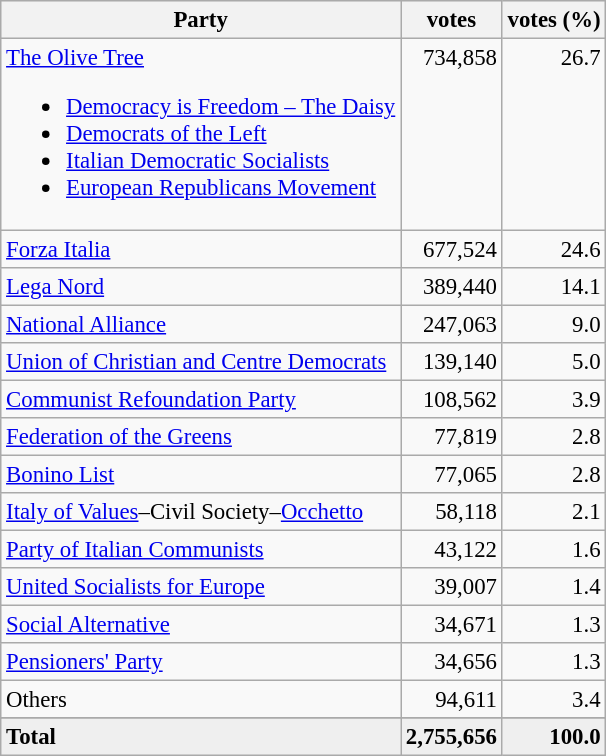<table class="wikitable" style="font-size:95%">
<tr bgcolor="EFEFEF">
<th>Party</th>
<th>votes</th>
<th>votes (%)</th>
</tr>
<tr>
<td><a href='#'>The Olive Tree</a><br><ul><li><a href='#'>Democracy is Freedom – The Daisy</a></li><li><a href='#'>Democrats of the Left</a></li><li><a href='#'>Italian Democratic Socialists</a></li><li><a href='#'>European Republicans Movement</a></li></ul></td>
<td align=right valign=top>734,858</td>
<td align=right valign=top>26.7</td>
</tr>
<tr>
<td><a href='#'>Forza Italia</a></td>
<td align=right>677,524</td>
<td align=right>24.6</td>
</tr>
<tr>
<td><a href='#'>Lega Nord</a></td>
<td align=right>389,440</td>
<td align=right>14.1</td>
</tr>
<tr>
<td><a href='#'>National Alliance</a></td>
<td align=right>247,063</td>
<td align=right>9.0</td>
</tr>
<tr>
<td><a href='#'>Union of Christian and Centre Democrats</a></td>
<td align=right>139,140</td>
<td align=right>5.0</td>
</tr>
<tr>
<td><a href='#'>Communist Refoundation Party</a></td>
<td align=right>108,562</td>
<td align=right>3.9</td>
</tr>
<tr>
<td><a href='#'>Federation of the Greens</a></td>
<td align=right>77,819</td>
<td align=right>2.8</td>
</tr>
<tr>
<td><a href='#'>Bonino List</a></td>
<td align=right>77,065</td>
<td align=right>2.8</td>
</tr>
<tr>
<td><a href='#'>Italy of Values</a>–Civil Society–<a href='#'>Occhetto</a></td>
<td align=right>58,118</td>
<td align=right>2.1</td>
</tr>
<tr>
<td><a href='#'>Party of Italian Communists</a></td>
<td align=right>43,122</td>
<td align=right>1.6</td>
</tr>
<tr>
<td><a href='#'>United Socialists for Europe</a></td>
<td align=right>39,007</td>
<td align=right>1.4</td>
</tr>
<tr>
<td><a href='#'>Social Alternative</a></td>
<td align=right>34,671</td>
<td align=right>1.3</td>
</tr>
<tr>
<td><a href='#'>Pensioners' Party</a></td>
<td align=right>34,656</td>
<td align=right>1.3</td>
</tr>
<tr>
<td>Others</td>
<td align=right>94,611</td>
<td align=right>3.4</td>
</tr>
<tr>
</tr>
<tr bgcolor="EFEFEF">
<td><strong>Total</strong></td>
<td align=right><strong>2,755,656</strong></td>
<td align=right><strong>100.0</strong></td>
</tr>
</table>
